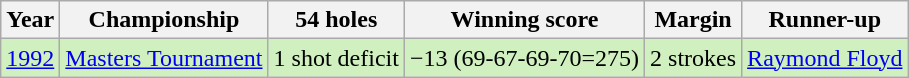<table class="wikitable">
<tr>
<th>Year</th>
<th>Championship</th>
<th>54 holes</th>
<th>Winning score</th>
<th>Margin</th>
<th>Runner-up</th>
</tr>
<tr style="background:#D0F0C0;">
<td><a href='#'>1992</a></td>
<td><a href='#'>Masters Tournament</a></td>
<td>1 shot deficit</td>
<td>−13 (69-67-69-70=275)</td>
<td>2 strokes</td>
<td> <a href='#'>Raymond Floyd</a></td>
</tr>
</table>
